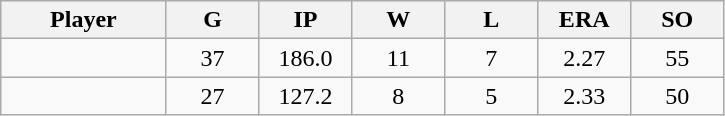<table class="wikitable sortable">
<tr>
<th bgcolor="#DDDDFF" width="16%">Player</th>
<th bgcolor="#DDDDFF" width="9%">G</th>
<th bgcolor="#DDDDFF" width="9%">IP</th>
<th bgcolor="#DDDDFF" width="9%">W</th>
<th bgcolor="#DDDDFF" width="9%">L</th>
<th bgcolor="#DDDDFF" width="9%">ERA</th>
<th bgcolor="#DDDDFF" width="9%">SO</th>
</tr>
<tr align="center">
<td></td>
<td>37</td>
<td>186.0</td>
<td>11</td>
<td>7</td>
<td>2.27</td>
<td>55</td>
</tr>
<tr align="center">
<td></td>
<td>27</td>
<td>127.2</td>
<td>8</td>
<td>5</td>
<td>2.33</td>
<td>50</td>
</tr>
</table>
